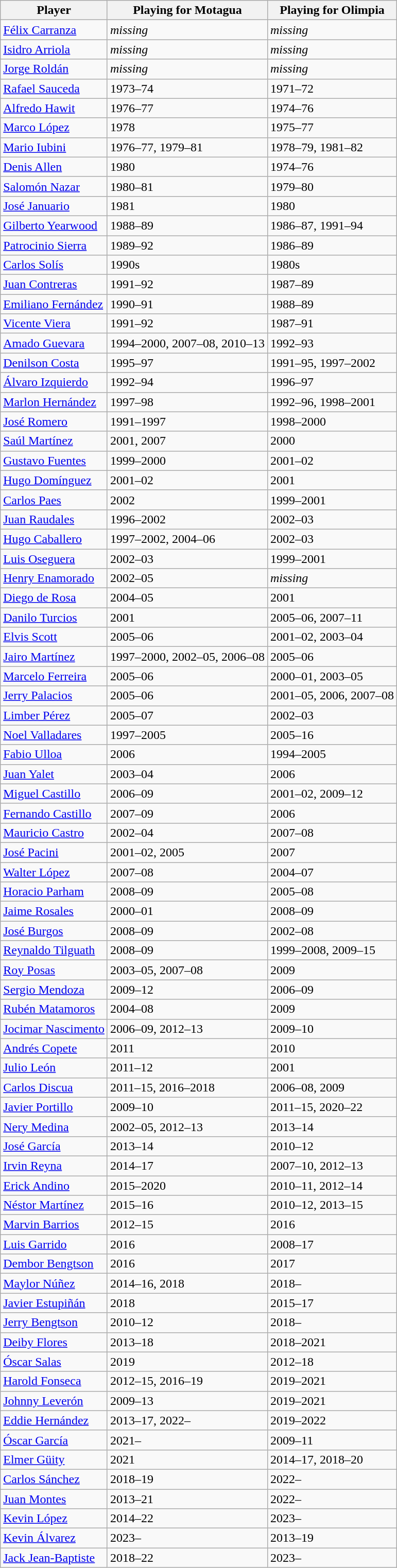<table class="wikitable">
<tr>
<th>Player</th>
<th>Playing for Motagua</th>
<th>Playing for Olimpia</th>
</tr>
<tr>
<td> <a href='#'>Félix Carranza</a></td>
<td><em>missing</em></td>
<td><em>missing</em></td>
</tr>
<tr>
<td> <a href='#'>Isidro Arriola</a></td>
<td><em>missing</em></td>
<td><em>missing</em></td>
</tr>
<tr>
<td> <a href='#'>Jorge Roldán</a></td>
<td><em>missing</em></td>
<td><em>missing</em></td>
</tr>
<tr>
<td> <a href='#'>Rafael Sauceda</a></td>
<td>1973–74</td>
<td>1971–72</td>
</tr>
<tr>
<td> <a href='#'>Alfredo Hawit</a></td>
<td>1976–77</td>
<td>1974–76</td>
</tr>
<tr>
<td> <a href='#'>Marco López</a></td>
<td>1978</td>
<td>1975–77</td>
</tr>
<tr>
<td> <a href='#'>Mario Iubini</a></td>
<td>1976–77, 1979–81</td>
<td>1978–79, 1981–82</td>
</tr>
<tr>
<td> <a href='#'>Denis Allen</a></td>
<td>1980</td>
<td>1974–76</td>
</tr>
<tr>
<td> <a href='#'>Salomón Nazar</a></td>
<td>1980–81</td>
<td>1979–80</td>
</tr>
<tr>
<td> <a href='#'>José Januario</a></td>
<td>1981</td>
<td>1980</td>
</tr>
<tr>
<td> <a href='#'>Gilberto Yearwood</a></td>
<td>1988–89</td>
<td>1986–87, 1991–94</td>
</tr>
<tr>
<td> <a href='#'>Patrocinio Sierra</a></td>
<td>1989–92</td>
<td>1986–89</td>
</tr>
<tr>
<td> <a href='#'>Carlos Solís</a></td>
<td>1990s</td>
<td>1980s</td>
</tr>
<tr>
<td> <a href='#'>Juan Contreras</a></td>
<td>1991–92</td>
<td>1987–89</td>
</tr>
<tr>
<td> <a href='#'>Emiliano Fernández</a></td>
<td>1990–91</td>
<td>1988–89</td>
</tr>
<tr>
<td> <a href='#'>Vicente Viera</a></td>
<td>1991–92</td>
<td>1987–91</td>
</tr>
<tr>
<td> <a href='#'>Amado Guevara</a></td>
<td>1994–2000, 2007–08, 2010–13</td>
<td>1992–93</td>
</tr>
<tr>
<td> <a href='#'>Denilson Costa</a></td>
<td>1995–97</td>
<td>1991–95, 1997–2002</td>
</tr>
<tr>
<td> <a href='#'>Álvaro Izquierdo</a></td>
<td>1992–94</td>
<td>1996–97</td>
</tr>
<tr>
<td> <a href='#'>Marlon Hernández</a></td>
<td>1997–98</td>
<td>1992–96, 1998–2001</td>
</tr>
<tr>
<td> <a href='#'>José Romero</a></td>
<td>1991–1997</td>
<td>1998–2000</td>
</tr>
<tr>
<td> <a href='#'>Saúl Martínez</a></td>
<td>2001, 2007</td>
<td>2000</td>
</tr>
<tr>
<td> <a href='#'>Gustavo Fuentes</a></td>
<td>1999–2000</td>
<td>2001–02</td>
</tr>
<tr>
<td> <a href='#'>Hugo Domínguez</a></td>
<td>2001–02</td>
<td>2001</td>
</tr>
<tr>
<td> <a href='#'>Carlos Paes</a></td>
<td>2002</td>
<td>1999–2001</td>
</tr>
<tr>
<td> <a href='#'>Juan Raudales</a></td>
<td>1996–2002</td>
<td>2002–03</td>
</tr>
<tr>
<td> <a href='#'>Hugo Caballero</a></td>
<td>1997–2002, 2004–06</td>
<td>2002–03</td>
</tr>
<tr>
<td> <a href='#'>Luis Oseguera</a></td>
<td>2002–03</td>
<td>1999–2001</td>
</tr>
<tr>
<td> <a href='#'>Henry Enamorado</a></td>
<td>2002–05</td>
<td><em>missing</em></td>
</tr>
<tr>
<td> <a href='#'>Diego de Rosa</a></td>
<td>2004–05</td>
<td>2001</td>
</tr>
<tr>
<td> <a href='#'>Danilo Turcios</a></td>
<td>2001</td>
<td>2005–06, 2007–11</td>
</tr>
<tr>
<td> <a href='#'>Elvis Scott</a></td>
<td>2005–06</td>
<td>2001–02, 2003–04</td>
</tr>
<tr>
<td> <a href='#'>Jairo Martínez</a></td>
<td>1997–2000, 2002–05, 2006–08</td>
<td>2005–06</td>
</tr>
<tr>
<td> <a href='#'>Marcelo Ferreira</a></td>
<td>2005–06</td>
<td>2000–01, 2003–05</td>
</tr>
<tr>
<td> <a href='#'>Jerry Palacios</a></td>
<td>2005–06</td>
<td>2001–05, 2006, 2007–08</td>
</tr>
<tr>
<td> <a href='#'>Limber Pérez</a></td>
<td>2005–07</td>
<td>2002–03</td>
</tr>
<tr>
<td> <a href='#'>Noel Valladares</a></td>
<td>1997–2005</td>
<td>2005–16</td>
</tr>
<tr>
<td> <a href='#'>Fabio Ulloa</a></td>
<td>2006</td>
<td>1994–2005</td>
</tr>
<tr>
<td> <a href='#'>Juan Yalet</a></td>
<td>2003–04</td>
<td>2006</td>
</tr>
<tr>
<td> <a href='#'>Miguel Castillo</a></td>
<td>2006–09</td>
<td>2001–02, 2009–12</td>
</tr>
<tr>
<td> <a href='#'>Fernando Castillo</a></td>
<td>2007–09</td>
<td>2006</td>
</tr>
<tr>
<td> <a href='#'>Mauricio Castro</a></td>
<td>2002–04</td>
<td>2007–08</td>
</tr>
<tr>
<td> <a href='#'>José Pacini</a></td>
<td>2001–02, 2005</td>
<td>2007</td>
</tr>
<tr>
<td> <a href='#'>Walter López</a></td>
<td>2007–08</td>
<td>2004–07</td>
</tr>
<tr>
<td> <a href='#'>Horacio Parham</a></td>
<td>2008–09</td>
<td>2005–08</td>
</tr>
<tr>
<td> <a href='#'>Jaime Rosales</a></td>
<td>2000–01</td>
<td>2008–09</td>
</tr>
<tr>
<td> <a href='#'>José Burgos</a></td>
<td>2008–09</td>
<td>2002–08</td>
</tr>
<tr>
<td> <a href='#'>Reynaldo Tilguath</a></td>
<td>2008–09</td>
<td>1999–2008, 2009–15</td>
</tr>
<tr>
<td> <a href='#'>Roy Posas</a></td>
<td>2003–05, 2007–08</td>
<td>2009</td>
</tr>
<tr>
<td> <a href='#'>Sergio Mendoza</a></td>
<td>2009–12</td>
<td>2006–09</td>
</tr>
<tr>
<td> <a href='#'>Rubén Matamoros</a></td>
<td>2004–08</td>
<td>2009</td>
</tr>
<tr>
<td> <a href='#'>Jocimar Nascimento</a></td>
<td>2006–09, 2012–13</td>
<td>2009–10</td>
</tr>
<tr>
<td> <a href='#'>Andrés Copete</a></td>
<td>2011</td>
<td>2010</td>
</tr>
<tr>
<td> <a href='#'>Julio León</a></td>
<td>2011–12</td>
<td>2001</td>
</tr>
<tr>
<td> <a href='#'>Carlos Discua</a></td>
<td>2011–15, 2016–2018</td>
<td>2006–08, 2009</td>
</tr>
<tr>
<td> <a href='#'>Javier Portillo</a></td>
<td>2009–10</td>
<td>2011–15, 2020–22</td>
</tr>
<tr>
<td> <a href='#'>Nery Medina</a></td>
<td>2002–05, 2012–13</td>
<td>2013–14</td>
</tr>
<tr>
<td> <a href='#'>José García</a></td>
<td>2013–14</td>
<td>2010–12</td>
</tr>
<tr>
<td> <a href='#'>Irvin Reyna</a></td>
<td>2014–17</td>
<td>2007–10, 2012–13</td>
</tr>
<tr>
<td> <a href='#'>Erick Andino</a></td>
<td>2015–2020</td>
<td>2010–11, 2012–14</td>
</tr>
<tr>
<td> <a href='#'>Néstor Martínez</a></td>
<td>2015–16</td>
<td>2010–12, 2013–15</td>
</tr>
<tr>
<td> <a href='#'>Marvin Barrios</a></td>
<td>2012–15</td>
<td>2016</td>
</tr>
<tr>
<td> <a href='#'>Luis Garrido</a></td>
<td>2016</td>
<td>2008–17</td>
</tr>
<tr>
<td> <a href='#'>Dembor Bengtson</a></td>
<td>2016</td>
<td>2017</td>
</tr>
<tr>
<td> <a href='#'>Maylor Núñez</a></td>
<td>2014–16, 2018</td>
<td>2018–</td>
</tr>
<tr>
<td> <a href='#'>Javier Estupiñán</a></td>
<td>2018</td>
<td>2015–17</td>
</tr>
<tr>
<td> <a href='#'>Jerry Bengtson</a></td>
<td>2010–12</td>
<td>2018–</td>
</tr>
<tr>
<td> <a href='#'>Deiby Flores</a></td>
<td>2013–18</td>
<td>2018–2021</td>
</tr>
<tr>
<td> <a href='#'>Óscar Salas</a></td>
<td>2019</td>
<td>2012–18</td>
</tr>
<tr>
<td> <a href='#'>Harold Fonseca</a></td>
<td>2012–15, 2016–19</td>
<td>2019–2021</td>
</tr>
<tr>
<td> <a href='#'>Johnny Leverón</a></td>
<td>2009–13</td>
<td>2019–2021</td>
</tr>
<tr>
<td> <a href='#'>Eddie Hernández</a></td>
<td>2013–17, 2022–</td>
<td>2019–2022</td>
</tr>
<tr>
<td> <a href='#'>Óscar García</a></td>
<td>2021–</td>
<td>2009–11</td>
</tr>
<tr>
<td> <a href='#'>Elmer Güity</a></td>
<td>2021</td>
<td>2014–17, 2018–20</td>
</tr>
<tr>
<td> <a href='#'>Carlos Sánchez</a></td>
<td>2018–19</td>
<td>2022–</td>
</tr>
<tr>
<td> <a href='#'>Juan Montes</a></td>
<td>2013–21</td>
<td>2022–</td>
</tr>
<tr>
<td> <a href='#'>Kevin López</a></td>
<td>2014–22</td>
<td>2023–</td>
</tr>
<tr>
<td> <a href='#'>Kevin Álvarez</a></td>
<td>2023–</td>
<td>2013–19</td>
</tr>
<tr>
<td> <a href='#'>Jack Jean-Baptiste</a></td>
<td>2018–22</td>
<td>2023–</td>
</tr>
</table>
